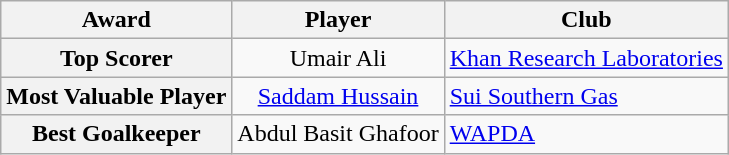<table class="wikitable" style="text-align:center">
<tr>
<th>Award</th>
<th>Player</th>
<th>Club</th>
</tr>
<tr>
<th>Top Scorer</th>
<td align="center">Umair Ali</td>
<td align="left"><a href='#'>Khan Research Laboratories</a></td>
</tr>
<tr>
<th>Most Valuable Player</th>
<td align="center"><a href='#'>Saddam Hussain</a></td>
<td align="left"><a href='#'>Sui Southern Gas</a></td>
</tr>
<tr>
<th>Best Goalkeeper</th>
<td align="center">Abdul Basit Ghafoor</td>
<td align="left"><a href='#'>WAPDA</a></td>
</tr>
</table>
